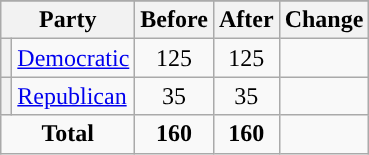<table class="wikitable" style="text-align:center;">
<tr>
</tr>
<tr>
<th colspan=2>Party</th>
<th>Before</th>
<th>After</th>
<th>Change</th>
</tr>
<tr>
<th style="background-color:"></th>
<td style="text-align:left;"><a href='#'>Democratic</a></td>
<td>125</td>
<td>125</td>
<td></td>
</tr>
<tr>
<th style="background-color:"></th>
<td style="text-align:left;"><a href='#'>Republican</a></td>
<td>35</td>
<td>35</td>
<td></td>
</tr>
<tr>
<td colspan=2><strong>Total</strong></td>
<td><strong>160</strong></td>
<td><strong>160</strong></td>
<td></td>
</tr>
</table>
